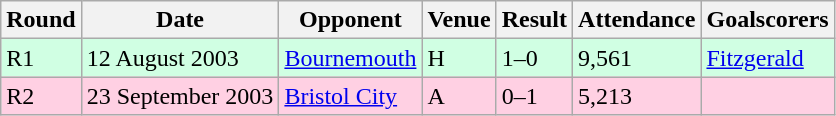<table class="wikitable">
<tr>
<th>Round</th>
<th>Date</th>
<th>Opponent</th>
<th>Venue</th>
<th>Result</th>
<th>Attendance</th>
<th>Goalscorers</th>
</tr>
<tr style="background-color: #d0ffe3;">
<td>R1</td>
<td>12 August 2003</td>
<td><a href='#'>Bournemouth</a></td>
<td>H</td>
<td>1–0</td>
<td>9,561</td>
<td><a href='#'>Fitzgerald</a></td>
</tr>
<tr style="background-color: #ffd0e3;">
<td>R2</td>
<td>23 September 2003</td>
<td><a href='#'>Bristol City</a></td>
<td>A</td>
<td>0–1</td>
<td>5,213</td>
<td></td>
</tr>
</table>
